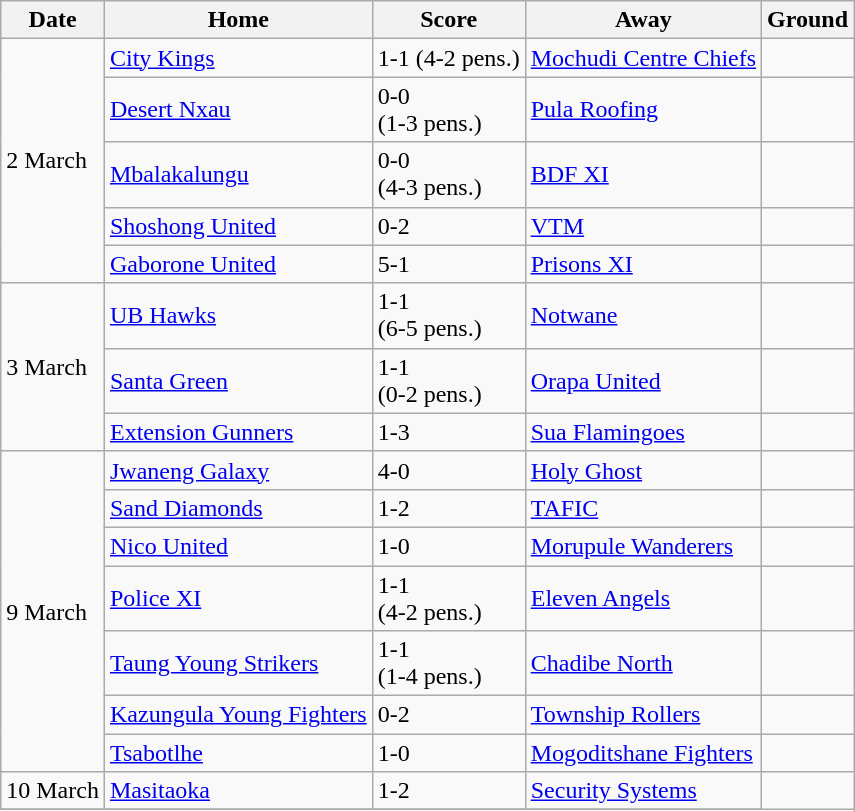<table class="wikitable sortable">
<tr>
<th>Date</th>
<th>Home</th>
<th>Score</th>
<th>Away</th>
<th>Ground</th>
</tr>
<tr>
<td rowspan="5">2 March</td>
<td><a href='#'>City Kings</a></td>
<td>1-1 (4-2 pens.)</td>
<td><a href='#'>Mochudi Centre Chiefs</a></td>
<td></td>
</tr>
<tr>
<td><a href='#'>Desert Nxau</a></td>
<td>0-0<br>(1-3 pens.)</td>
<td><a href='#'>Pula Roofing</a></td>
<td></td>
</tr>
<tr>
<td><a href='#'>Mbalakalungu</a></td>
<td>0-0<br>(4-3 pens.)</td>
<td><a href='#'>BDF XI</a></td>
<td></td>
</tr>
<tr>
<td><a href='#'>Shoshong United</a></td>
<td>0-2</td>
<td><a href='#'>VTM</a></td>
<td></td>
</tr>
<tr>
<td><a href='#'>Gaborone United</a></td>
<td>5-1</td>
<td><a href='#'>Prisons XI</a></td>
<td></td>
</tr>
<tr>
<td rowspan="3">3 March</td>
<td><a href='#'>UB Hawks</a></td>
<td>1-1<br>(6-5 pens.)</td>
<td><a href='#'>Notwane</a></td>
<td></td>
</tr>
<tr>
<td><a href='#'>Santa Green</a></td>
<td>1-1<br>(0-2 pens.)</td>
<td><a href='#'>Orapa United</a></td>
<td></td>
</tr>
<tr>
<td><a href='#'>Extension Gunners</a></td>
<td>1-3</td>
<td><a href='#'>Sua Flamingoes</a></td>
<td></td>
</tr>
<tr>
<td rowspan="7">9 March</td>
<td><a href='#'>Jwaneng Galaxy</a></td>
<td>4-0</td>
<td><a href='#'>Holy Ghost</a></td>
<td></td>
</tr>
<tr>
<td><a href='#'>Sand Diamonds</a></td>
<td>1-2</td>
<td><a href='#'>TAFIC</a></td>
<td></td>
</tr>
<tr>
<td><a href='#'>Nico United</a></td>
<td>1-0</td>
<td><a href='#'>Morupule Wanderers</a></td>
<td></td>
</tr>
<tr>
<td><a href='#'>Police XI</a></td>
<td>1-1<br>(4-2 pens.)</td>
<td><a href='#'>Eleven Angels</a></td>
<td></td>
</tr>
<tr>
<td><a href='#'>Taung Young Strikers</a></td>
<td>1-1<br>(1-4 pens.)</td>
<td><a href='#'>Chadibe North</a></td>
<td></td>
</tr>
<tr>
<td><a href='#'>Kazungula Young Fighters</a></td>
<td>0-2</td>
<td><a href='#'>Township Rollers</a></td>
<td></td>
</tr>
<tr>
<td><a href='#'>Tsabotlhe</a></td>
<td>1-0</td>
<td><a href='#'>Mogoditshane Fighters</a></td>
<td></td>
</tr>
<tr>
<td>10 March</td>
<td><a href='#'>Masitaoka</a></td>
<td>1-2</td>
<td><a href='#'>Security Systems</a></td>
</tr>
<tr>
</tr>
</table>
